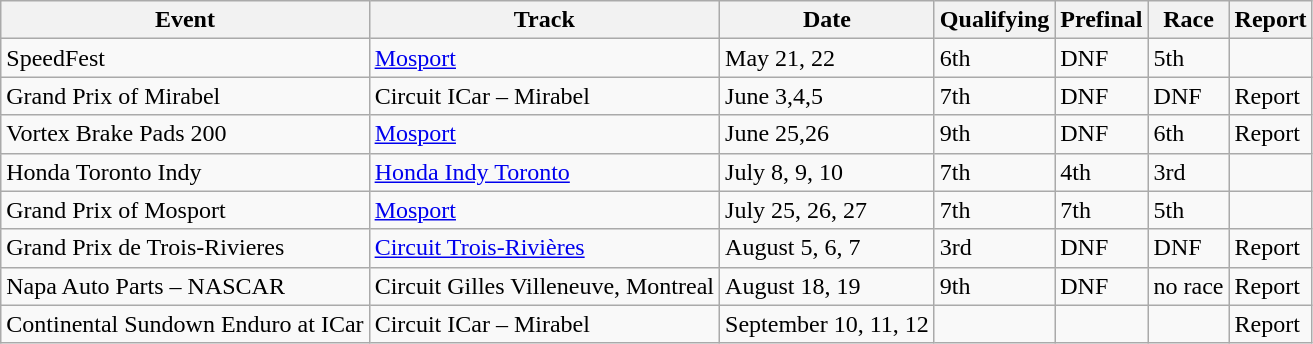<table class="wikitable">
<tr>
<th>Event</th>
<th>Track</th>
<th>Date</th>
<th>Qualifying</th>
<th>Prefinal</th>
<th>Race</th>
<th>Report</th>
</tr>
<tr>
<td>SpeedFest</td>
<td><a href='#'>Mosport</a></td>
<td>May 21, 22</td>
<td>6th</td>
<td>DNF</td>
<td>5th</td>
<td></td>
</tr>
<tr>
<td>Grand Prix of Mirabel</td>
<td>Circuit ICar – Mirabel</td>
<td>June 3,4,5</td>
<td>7th</td>
<td>DNF</td>
<td>DNF</td>
<td>Report</td>
</tr>
<tr>
<td>Vortex Brake Pads 200</td>
<td><a href='#'>Mosport</a></td>
<td>June 25,26</td>
<td>9th</td>
<td>DNF</td>
<td>6th</td>
<td>Report</td>
</tr>
<tr>
<td>Honda Toronto Indy</td>
<td><a href='#'>Honda Indy Toronto</a></td>
<td>July 8, 9, 10</td>
<td>7th</td>
<td>4th</td>
<td>3rd</td>
<td></td>
</tr>
<tr>
<td>Grand Prix of Mosport</td>
<td><a href='#'>Mosport</a></td>
<td>July 25, 26, 27</td>
<td>7th</td>
<td>7th</td>
<td>5th</td>
<td></td>
</tr>
<tr>
<td>Grand Prix de Trois-Rivieres</td>
<td><a href='#'>Circuit Trois-Rivières</a></td>
<td>August 5, 6, 7</td>
<td>3rd</td>
<td>DNF</td>
<td>DNF</td>
<td>Report</td>
</tr>
<tr>
<td>Napa Auto Parts – NASCAR</td>
<td>Circuit Gilles Villeneuve, Montreal</td>
<td>August 18, 19</td>
<td>9th</td>
<td>DNF</td>
<td>no race</td>
<td>Report</td>
</tr>
<tr>
<td>Continental Sundown Enduro at ICar</td>
<td>Circuit ICar – Mirabel</td>
<td>September 10, 11, 12</td>
<td></td>
<td></td>
<td></td>
<td>Report</td>
</tr>
</table>
